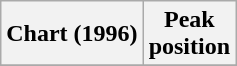<table class="wikitable sortable plainrowheaders" style="text-align:center">
<tr>
<th scope="col">Chart (1996)</th>
<th scope="col">Peak<br> position</th>
</tr>
<tr>
</tr>
</table>
